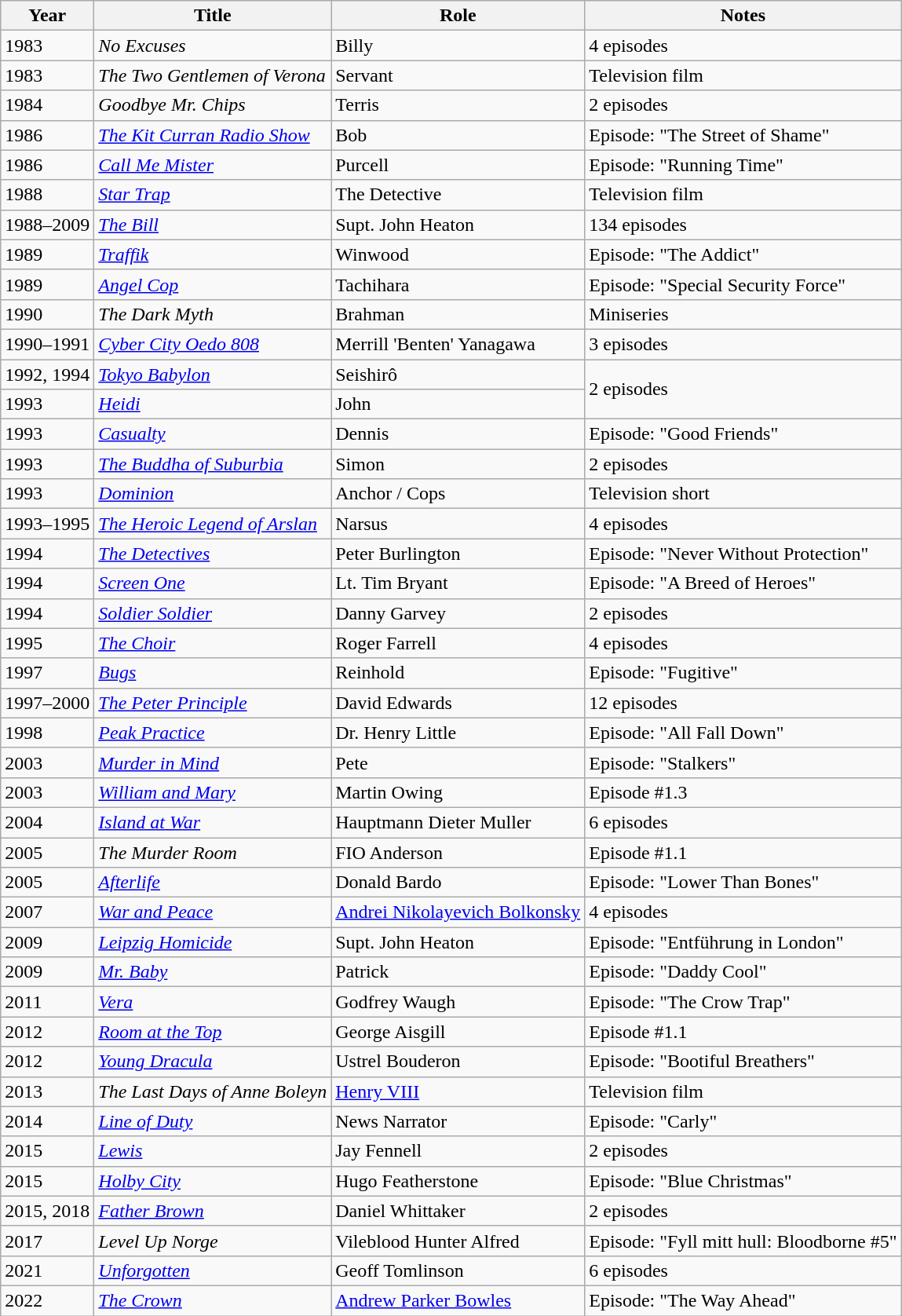<table class="wikitable sortable">
<tr>
<th>Year</th>
<th>Title</th>
<th>Role</th>
<th>Notes</th>
</tr>
<tr>
<td>1983</td>
<td><em>No Excuses</em></td>
<td>Billy</td>
<td>4 episodes</td>
</tr>
<tr>
<td>1983</td>
<td><em>The Two Gentlemen of Verona</em></td>
<td>Servant</td>
<td>Television film</td>
</tr>
<tr>
<td>1984</td>
<td><em>Goodbye Mr. Chips</em></td>
<td>Terris</td>
<td>2 episodes</td>
</tr>
<tr>
<td>1986</td>
<td><em><a href='#'>The Kit Curran Radio Show</a></em></td>
<td>Bob</td>
<td>Episode: "The Street of Shame"</td>
</tr>
<tr>
<td>1986</td>
<td><a href='#'><em>Call Me Mister</em></a></td>
<td>Purcell</td>
<td>Episode: "Running Time"</td>
</tr>
<tr>
<td>1988</td>
<td><em><a href='#'>Star Trap</a></em></td>
<td>The Detective</td>
<td>Television film</td>
</tr>
<tr>
<td>1988–2009</td>
<td><em><a href='#'>The Bill</a></em></td>
<td>Supt. John Heaton</td>
<td>134 episodes</td>
</tr>
<tr>
<td>1989</td>
<td><em><a href='#'>Traffik</a></em></td>
<td>Winwood</td>
<td>Episode: "The Addict"</td>
</tr>
<tr>
<td>1989</td>
<td><em><a href='#'>Angel Cop</a></em></td>
<td>Tachihara</td>
<td>Episode: "Special Security Force"</td>
</tr>
<tr>
<td>1990</td>
<td><em>The Dark Myth</em></td>
<td>Brahman</td>
<td>Miniseries</td>
</tr>
<tr>
<td>1990–1991</td>
<td><em><a href='#'>Cyber City Oedo 808</a></em></td>
<td>Merrill 'Benten' Yanagawa</td>
<td>3 episodes</td>
</tr>
<tr>
<td>1992, 1994</td>
<td><em><a href='#'>Tokyo Babylon</a></em></td>
<td>Seishirô</td>
<td rowspan="2">2 episodes</td>
</tr>
<tr>
<td>1993</td>
<td><a href='#'><em>Heidi</em></a></td>
<td>John</td>
</tr>
<tr>
<td>1993</td>
<td><a href='#'><em>Casualty</em></a></td>
<td>Dennis</td>
<td>Episode: "Good Friends"</td>
</tr>
<tr>
<td>1993</td>
<td><a href='#'><em>The Buddha of Suburbia</em></a></td>
<td>Simon</td>
<td>2 episodes</td>
</tr>
<tr>
<td>1993</td>
<td><a href='#'><em>Dominion</em></a></td>
<td>Anchor / Cops</td>
<td>Television short</td>
</tr>
<tr>
<td>1993–1995</td>
<td><a href='#'><em>The Heroic Legend of Arslan</em></a></td>
<td>Narsus</td>
<td>4 episodes</td>
</tr>
<tr>
<td>1994</td>
<td><a href='#'><em>The Detectives</em></a></td>
<td>Peter Burlington</td>
<td>Episode: "Never Without Protection"</td>
</tr>
<tr>
<td>1994</td>
<td><em><a href='#'>Screen One</a></em></td>
<td>Lt. Tim Bryant</td>
<td>Episode: "A Breed of Heroes"</td>
</tr>
<tr>
<td>1994</td>
<td><em><a href='#'>Soldier Soldier</a></em></td>
<td>Danny Garvey</td>
<td>2 episodes</td>
</tr>
<tr>
<td>1995</td>
<td><a href='#'><em>The Choir</em></a></td>
<td>Roger Farrell</td>
<td>4 episodes</td>
</tr>
<tr>
<td>1997</td>
<td><a href='#'><em>Bugs</em></a></td>
<td>Reinhold</td>
<td>Episode: "Fugitive"</td>
</tr>
<tr>
<td>1997–2000</td>
<td><a href='#'><em>The Peter Principle</em></a></td>
<td>David Edwards</td>
<td>12 episodes</td>
</tr>
<tr>
<td>1998</td>
<td><em><a href='#'>Peak Practice</a></em></td>
<td>Dr. Henry Little</td>
<td>Episode: "All Fall Down"</td>
</tr>
<tr>
<td>2003</td>
<td><a href='#'><em>Murder in Mind</em></a></td>
<td>Pete</td>
<td>Episode: "Stalkers"</td>
</tr>
<tr>
<td>2003</td>
<td><a href='#'><em>William and Mary</em></a></td>
<td>Martin Owing</td>
<td>Episode #1.3</td>
</tr>
<tr>
<td>2004</td>
<td><em><a href='#'>Island at War</a></em></td>
<td>Hauptmann Dieter Muller</td>
<td>6 episodes</td>
</tr>
<tr>
<td>2005</td>
<td><em>The Murder Room</em></td>
<td>FIO Anderson</td>
<td>Episode #1.1</td>
</tr>
<tr>
<td>2005</td>
<td><a href='#'><em>Afterlife</em></a></td>
<td>Donald Bardo</td>
<td>Episode: "Lower Than Bones"</td>
</tr>
<tr>
<td>2007</td>
<td><a href='#'><em>War and Peace</em></a></td>
<td><a href='#'>Andrei Nikolayevich Bolkonsky</a></td>
<td>4 episodes</td>
</tr>
<tr>
<td>2009</td>
<td><em><a href='#'>Leipzig Homicide</a></em></td>
<td>Supt. John Heaton</td>
<td>Episode: "Entführung in London"</td>
</tr>
<tr>
<td>2009</td>
<td><em><a href='#'>Mr. Baby</a></em></td>
<td>Patrick</td>
<td>Episode: "Daddy Cool"</td>
</tr>
<tr>
<td>2011</td>
<td><a href='#'><em>Vera</em></a></td>
<td>Godfrey Waugh</td>
<td>Episode: "The Crow Trap"</td>
</tr>
<tr>
<td>2012</td>
<td><a href='#'><em>Room at the Top</em></a></td>
<td>George Aisgill</td>
<td>Episode #1.1</td>
</tr>
<tr>
<td>2012</td>
<td><em><a href='#'>Young Dracula</a></em></td>
<td>Ustrel Bouderon</td>
<td>Episode: "Bootiful Breathers"</td>
</tr>
<tr>
<td>2013</td>
<td><em>The Last Days of Anne Boleyn</em></td>
<td><a href='#'>Henry VIII</a></td>
<td>Television film</td>
</tr>
<tr>
<td>2014</td>
<td><em><a href='#'>Line of Duty</a></em></td>
<td>News Narrator</td>
<td>Episode: "Carly"</td>
</tr>
<tr>
<td>2015</td>
<td><a href='#'><em>Lewis</em></a></td>
<td>Jay Fennell</td>
<td>2 episodes</td>
</tr>
<tr>
<td>2015</td>
<td><em><a href='#'>Holby City</a></em></td>
<td>Hugo Featherstone</td>
<td>Episode: "Blue Christmas"</td>
</tr>
<tr>
<td>2015, 2018</td>
<td><a href='#'><em>Father Brown</em></a></td>
<td>Daniel Whittaker</td>
<td>2 episodes</td>
</tr>
<tr>
<td>2017</td>
<td><em>Level Up Norge</em></td>
<td>Vileblood Hunter Alfred</td>
<td>Episode: "Fyll mitt hull: Bloodborne #5"</td>
</tr>
<tr>
<td>2021</td>
<td><em><a href='#'>Unforgotten</a></em></td>
<td>Geoff Tomlinson</td>
<td>6 episodes</td>
</tr>
<tr>
<td>2022</td>
<td><a href='#'><em>The Crown</em></a></td>
<td><a href='#'>Andrew Parker Bowles</a></td>
<td>Episode: "The Way Ahead"</td>
</tr>
</table>
